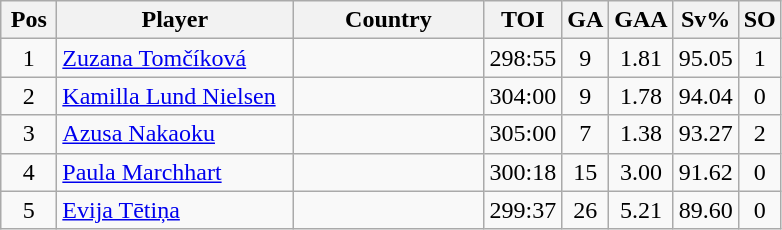<table class="wikitable sortable" style="text-align: center;">
<tr>
<th width=30>Pos</th>
<th width=150>Player</th>
<th width=120>Country</th>
<th width=20>TOI</th>
<th width=20>GA</th>
<th width=20>GAA</th>
<th width=20>Sv%</th>
<th width=20>SO</th>
</tr>
<tr>
<td>1</td>
<td align=left><a href='#'>Zuzana Tomčíková</a></td>
<td align=left></td>
<td>298:55</td>
<td>9</td>
<td>1.81</td>
<td>95.05</td>
<td>1</td>
</tr>
<tr>
<td>2</td>
<td align=left><a href='#'>Kamilla Lund Nielsen</a></td>
<td align=left></td>
<td>304:00</td>
<td>9</td>
<td>1.78</td>
<td>94.04</td>
<td>0</td>
</tr>
<tr>
<td>3</td>
<td align=left><a href='#'>Azusa Nakaoku</a></td>
<td align=left></td>
<td>305:00</td>
<td>7</td>
<td>1.38</td>
<td>93.27</td>
<td>2</td>
</tr>
<tr>
<td>4</td>
<td align=left><a href='#'>Paula Marchhart</a></td>
<td align=left></td>
<td>300:18</td>
<td>15</td>
<td>3.00</td>
<td>91.62</td>
<td>0</td>
</tr>
<tr>
<td>5</td>
<td align=left><a href='#'>Evija Tētiņa</a></td>
<td align=left></td>
<td>299:37</td>
<td>26</td>
<td>5.21</td>
<td>89.60</td>
<td>0</td>
</tr>
</table>
